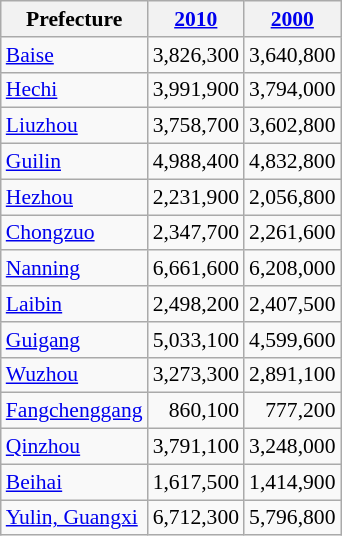<table class="wikitable sortable" style="font-size:90%;" align="center">
<tr>
<th>Prefecture</th>
<th><a href='#'>2010</a></th>
<th><a href='#'>2000</a></th>
</tr>
<tr --------->
<td><a href='#'>Baise</a></td>
<td style="text-align: right;">3,826,300</td>
<td style="text-align: right;">3,640,800</td>
</tr>
<tr --------->
<td><a href='#'>Hechi</a></td>
<td style="text-align: right;">3,991,900</td>
<td style="text-align: right;">3,794,000</td>
</tr>
<tr --------->
<td><a href='#'>Liuzhou</a></td>
<td style="text-align: right;">3,758,700</td>
<td style="text-align: right;">3,602,800</td>
</tr>
<tr --------->
<td><a href='#'>Guilin</a></td>
<td style="text-align: right;">4,988,400</td>
<td style="text-align: right;">4,832,800</td>
</tr>
<tr --------->
<td><a href='#'>Hezhou</a></td>
<td style="text-align: right;">2,231,900</td>
<td style="text-align: right;">2,056,800</td>
</tr>
<tr --------->
<td><a href='#'>Chongzuo</a></td>
<td style="text-align: right;">2,347,700</td>
<td style="text-align: right;">2,261,600</td>
</tr>
<tr --------->
<td><a href='#'>Nanning</a></td>
<td style="text-align: right;">6,661,600</td>
<td style="text-align: right;">6,208,000</td>
</tr>
<tr --------->
<td><a href='#'>Laibin</a></td>
<td style="text-align: right;">2,498,200</td>
<td style="text-align: right;">2,407,500</td>
</tr>
<tr --------->
<td><a href='#'>Guigang</a></td>
<td style="text-align: right;">5,033,100</td>
<td style="text-align: right;">4,599,600</td>
</tr>
<tr --------->
<td><a href='#'>Wuzhou</a></td>
<td style="text-align: right;">3,273,300</td>
<td style="text-align: right;">2,891,100</td>
</tr>
<tr --------->
<td><a href='#'>Fangchenggang</a></td>
<td style="text-align: right;">860,100</td>
<td style="text-align: right;">777,200</td>
</tr>
<tr --------->
<td><a href='#'>Qinzhou</a></td>
<td style="text-align: right;">3,791,100</td>
<td style="text-align: right;">3,248,000</td>
</tr>
<tr --------->
<td><a href='#'>Beihai</a></td>
<td style="text-align: right;">1,617,500</td>
<td style="text-align: right;">1,414,900</td>
</tr>
<tr --------->
<td><a href='#'>Yulin, Guangxi</a></td>
<td style="text-align: right;">6,712,300</td>
<td style="text-align: right;">5,796,800</td>
</tr>
</table>
